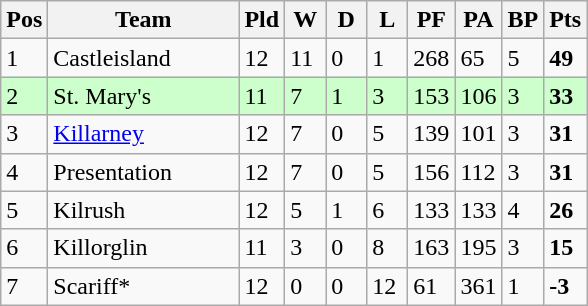<table class="wikitable" style="float:left; margin-right:15px; text-align: left;">
<tr>
<th width="20">Pos</th>
<th width="120">Team</th>
<th width="20">Pld</th>
<th width="20">W</th>
<th width="20">D</th>
<th width="20">L</th>
<th width="20">PF</th>
<th width="20">PA</th>
<th width="20">BP</th>
<th width="20">Pts</th>
</tr>
<tr>
<td align=left>1</td>
<td>Castleisland</td>
<td>12</td>
<td>11</td>
<td>0</td>
<td>1</td>
<td>268</td>
<td>65</td>
<td>5</td>
<td><strong>49</strong></td>
</tr>
<tr bgcolor=#ccffcc>
<td align=left>2</td>
<td>St. Mary's</td>
<td>11</td>
<td>7</td>
<td>1</td>
<td>3</td>
<td>153</td>
<td>106</td>
<td>3</td>
<td><strong>33</strong></td>
</tr>
<tr>
<td align=left>3</td>
<td><a href='#'>Killarney</a></td>
<td>12</td>
<td>7</td>
<td>0</td>
<td>5</td>
<td>139</td>
<td>101</td>
<td>3</td>
<td><strong>31</strong></td>
</tr>
<tr>
<td align=left>4</td>
<td>Presentation</td>
<td>12</td>
<td>7</td>
<td>0</td>
<td>5</td>
<td>156</td>
<td>112</td>
<td>3</td>
<td><strong>31</strong></td>
</tr>
<tr>
<td align=left>5</td>
<td>Kilrush</td>
<td>12</td>
<td>5</td>
<td>1</td>
<td>6</td>
<td>133</td>
<td>133</td>
<td>4</td>
<td><strong>26</strong></td>
</tr>
<tr>
<td align=left>6</td>
<td>Killorglin</td>
<td>11</td>
<td>3</td>
<td>0</td>
<td>8</td>
<td>163</td>
<td>195</td>
<td>3</td>
<td><strong>15</strong></td>
</tr>
<tr>
<td align=left>7</td>
<td>Scariff*</td>
<td>12</td>
<td>0</td>
<td>0</td>
<td>12</td>
<td>61</td>
<td>361</td>
<td>1</td>
<td><strong>-3</strong></td>
</tr>
</table>
